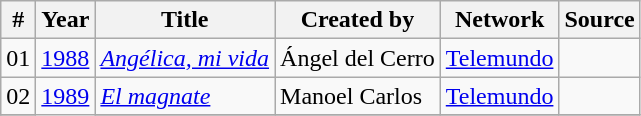<table class="wikitable sortable">
<tr>
<th>#</th>
<th>Year</th>
<th>Title</th>
<th>Created by</th>
<th>Network</th>
<th>Source</th>
</tr>
<tr>
<td>01</td>
<td rowspan=1><a href='#'>1988</a></td>
<td><em><a href='#'>Angélica, mi vida</a></em></td>
<td>Ángel del Cerro</td>
<td><a href='#'>Telemundo</a></td>
<td></td>
</tr>
<tr>
<td>02</td>
<td rowspan=14><a href='#'>1989</a></td>
<td><em><a href='#'>El magnate</a></em></td>
<td>Manoel Carlos</td>
<td><a href='#'>Telemundo</a></td>
<td></td>
</tr>
<tr>
</tr>
</table>
